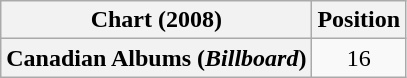<table class="wikitable plainrowheaders" style="text-align:center">
<tr>
<th scope="col">Chart (2008)</th>
<th scope="col">Position</th>
</tr>
<tr>
<th scope="row">Canadian Albums (<em>Billboard</em>)</th>
<td>16</td>
</tr>
</table>
